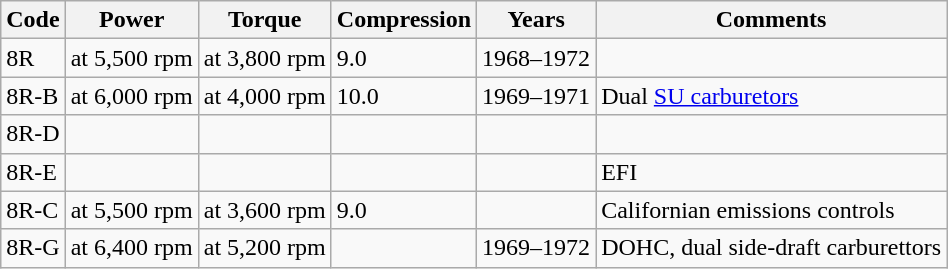<table class="wikitable">
<tr>
<th>Code</th>
<th>Power</th>
<th>Torque</th>
<th>Compression</th>
<th>Years</th>
<th>Comments</th>
</tr>
<tr>
<td>8R</td>
<td> at 5,500 rpm</td>
<td> at 3,800 rpm</td>
<td>9.0</td>
<td>1968–1972</td>
<td></td>
</tr>
<tr>
<td>8R-B</td>
<td> at 6,000 rpm</td>
<td> at 4,000 rpm</td>
<td>10.0</td>
<td>1969–1971</td>
<td>Dual <a href='#'>SU carburetors</a></td>
</tr>
<tr>
<td>8R-D</td>
<td></td>
<td></td>
<td></td>
<td></td>
<td></td>
</tr>
<tr>
<td>8R-E</td>
<td></td>
<td></td>
<td></td>
<td></td>
<td>EFI</td>
</tr>
<tr>
<td>8R-C</td>
<td> at 5,500 rpm</td>
<td> at 3,600 rpm</td>
<td>9.0</td>
<td></td>
<td>Californian emissions controls</td>
</tr>
<tr>
<td>8R-G</td>
<td> at 6,400 rpm</td>
<td> at 5,200 rpm</td>
<td></td>
<td>1969–1972</td>
<td>DOHC, dual side-draft carburettors</td>
</tr>
</table>
